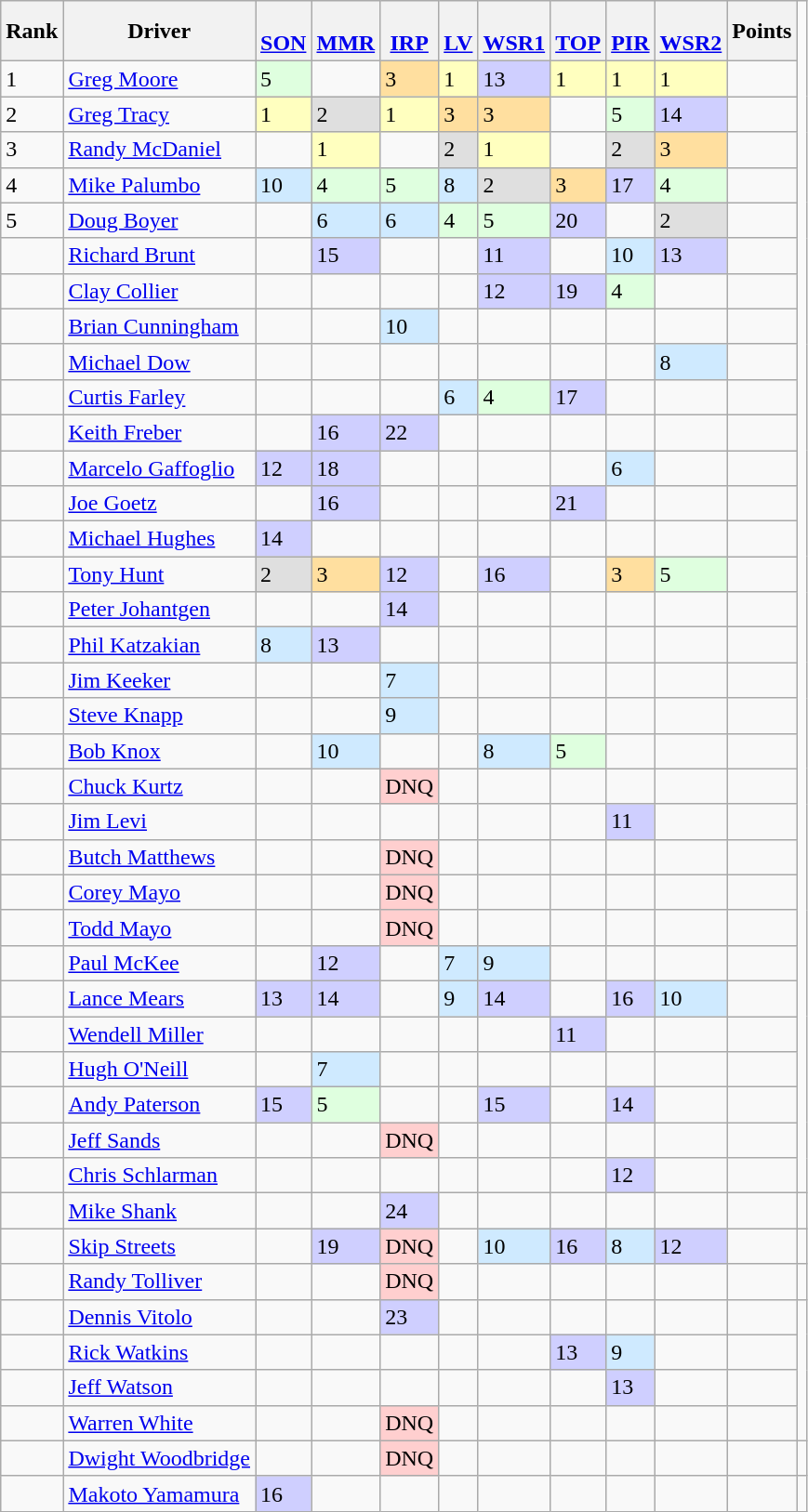<table class="wikitable">
<tr>
<th>Rank</th>
<th>Driver</th>
<th> <br> <a href='#'>SON</a></th>
<th> <br> <a href='#'>MMR</a></th>
<th> <br> <a href='#'>IRP</a></th>
<th> <br> <a href='#'>LV</a></th>
<th> <br> <a href='#'>WSR1</a></th>
<th> <br> <a href='#'>TOP</a></th>
<th> <br> <a href='#'>PIR</a></th>
<th> <br> <a href='#'>WSR2</a></th>
<th>Points</th>
</tr>
<tr>
<td>1</td>
<td> <a href='#'>Greg Moore</a></td>
<td style="background:#DFFFDF;">5</td>
<td></td>
<td style="background:#FFDF9F;">3</td>
<td style="background:#FFFFBF;">1</td>
<td style="background:#CFCFFF;">13</td>
<td style="background:#FFFFBF;">1</td>
<td style="background:#FFFFBF;">1</td>
<td style="background:#FFFFBF;">1</td>
<td></td>
</tr>
<tr>
<td>2</td>
<td> <a href='#'>Greg Tracy</a></td>
<td style="background:#FFFFBF;">1</td>
<td style="background:#DFDFDF;">2</td>
<td style="background:#FFFFBF;">1</td>
<td style="background:#FFDF9F;">3</td>
<td style="background:#FFDF9F;">3</td>
<td></td>
<td style="background:#DFFFDF;">5</td>
<td style="background:#CFCFFF;">14</td>
<td></td>
</tr>
<tr>
<td>3</td>
<td> <a href='#'>Randy McDaniel</a></td>
<td></td>
<td style="background:#FFFFBF;">1</td>
<td></td>
<td style="background:#DFDFDF;">2</td>
<td style="background:#FFFFBF;">1</td>
<td></td>
<td style="background:#DFDFDF;">2</td>
<td style="background:#FFDF9F;">3</td>
<td></td>
</tr>
<tr>
<td>4</td>
<td> <a href='#'>Mike Palumbo</a></td>
<td style="background:#CFEAFF;">10</td>
<td style="background:#DFFFDF;">4</td>
<td style="background:#DFFFDF;">5</td>
<td style="background:#CFEAFF;">8</td>
<td style="background:#DFDFDF;">2</td>
<td style="background:#FFDF9F;">3</td>
<td style="background:#CFCFFF;">17</td>
<td style="background:#DFFFDF;">4</td>
<td></td>
</tr>
<tr>
<td>5</td>
<td> <a href='#'>Doug Boyer</a></td>
<td></td>
<td style="background:#CFEAFF;">6</td>
<td style="background:#CFEAFF;">6</td>
<td style="background:#DFFFDF;">4</td>
<td style="background:#DFFFDF;">5</td>
<td style="background:#CFCFFF;">20</td>
<td></td>
<td style="background:#DFDFDF;">2</td>
<td></td>
</tr>
<tr>
<td></td>
<td> <a href='#'>Richard Brunt</a></td>
<td></td>
<td style="background:#CFCFFF;">15</td>
<td></td>
<td></td>
<td style="background:#CFCFFF;">11</td>
<td></td>
<td style="background:#CFEAFF;">10</td>
<td style="background:#CFCFFF;">13</td>
<td></td>
</tr>
<tr>
<td></td>
<td> <a href='#'>Clay Collier</a></td>
<td></td>
<td></td>
<td></td>
<td></td>
<td style="background:#CFCFFF;">12</td>
<td style="background:#CFCFFF;">19</td>
<td style="background:#DFFFDF;">4</td>
<td></td>
<td></td>
</tr>
<tr>
<td></td>
<td> <a href='#'>Brian Cunningham</a></td>
<td></td>
<td></td>
<td style="background:#CFEAFF;">10</td>
<td></td>
<td></td>
<td></td>
<td></td>
<td></td>
<td></td>
</tr>
<tr>
<td></td>
<td> <a href='#'>Michael Dow</a></td>
<td></td>
<td></td>
<td></td>
<td></td>
<td></td>
<td></td>
<td></td>
<td style="background:#CFEAFF;">8</td>
<td></td>
</tr>
<tr>
<td></td>
<td> <a href='#'>Curtis Farley</a></td>
<td></td>
<td></td>
<td></td>
<td style="background:#CFEAFF;">6</td>
<td style="background:#DFFFDF;">4</td>
<td style="background:#CFCFFF;">17</td>
<td></td>
<td></td>
<td></td>
</tr>
<tr>
<td></td>
<td> <a href='#'>Keith Freber</a></td>
<td></td>
<td style="background:#CFCFFF;">16</td>
<td style="background:#CFCFFF;">22</td>
<td></td>
<td></td>
<td></td>
<td></td>
<td></td>
<td></td>
</tr>
<tr>
<td></td>
<td> <a href='#'>Marcelo Gaffoglio</a></td>
<td style="background:#CFCFFF;">12</td>
<td style="background:#CFCFFF;">18</td>
<td></td>
<td></td>
<td></td>
<td></td>
<td style="background:#CFEAFF;">6</td>
<td></td>
<td></td>
</tr>
<tr>
<td></td>
<td> <a href='#'>Joe Goetz</a></td>
<td></td>
<td style="background:#CFCFFF;">16</td>
<td></td>
<td></td>
<td></td>
<td style="background:#CFCFFF;">21</td>
<td></td>
<td></td>
<td></td>
</tr>
<tr>
<td></td>
<td> <a href='#'>Michael Hughes</a></td>
<td style="background:#CFCFFF;">14</td>
<td></td>
<td></td>
<td></td>
<td></td>
<td></td>
<td></td>
<td></td>
<td></td>
</tr>
<tr>
<td></td>
<td> <a href='#'>Tony Hunt</a></td>
<td style="background:#DFDFDF;">2</td>
<td style="background:#FFDF9F;">3</td>
<td style="background:#CFCFFF;">12</td>
<td></td>
<td style="background:#CFCFFF;">16</td>
<td></td>
<td style="background:#FFDF9F;">3</td>
<td style="background:#DFFFDF;">5</td>
<td></td>
</tr>
<tr>
<td></td>
<td> <a href='#'>Peter Johantgen</a></td>
<td></td>
<td></td>
<td style="background:#CFCFFF;">14</td>
<td></td>
<td></td>
<td></td>
<td></td>
<td></td>
<td></td>
</tr>
<tr>
<td></td>
<td> <a href='#'>Phil Katzakian</a></td>
<td style="background:#CFEAFF;">8</td>
<td style="background:#CFCFFF;">13</td>
<td></td>
<td></td>
<td></td>
<td></td>
<td></td>
<td></td>
<td></td>
</tr>
<tr>
<td></td>
<td> <a href='#'>Jim Keeker</a></td>
<td></td>
<td></td>
<td style="background:#CFEAFF;">7</td>
<td></td>
<td></td>
<td></td>
<td></td>
<td></td>
<td></td>
</tr>
<tr>
<td></td>
<td> <a href='#'>Steve Knapp</a></td>
<td></td>
<td></td>
<td style="background:#CFEAFF;">9</td>
<td></td>
<td></td>
<td></td>
<td></td>
<td></td>
<td></td>
</tr>
<tr>
<td></td>
<td> <a href='#'>Bob Knox</a></td>
<td></td>
<td style="background:#CFEAFF;">10</td>
<td></td>
<td></td>
<td style="background:#CFEAFF;">8</td>
<td style="background:#DFFFDF;">5</td>
<td></td>
<td></td>
<td></td>
</tr>
<tr>
<td></td>
<td> <a href='#'>Chuck Kurtz</a></td>
<td></td>
<td></td>
<td style="background:#FFCFCF;">DNQ</td>
<td></td>
<td></td>
<td></td>
<td></td>
<td></td>
<td></td>
</tr>
<tr>
<td></td>
<td> <a href='#'>Jim Levi</a></td>
<td></td>
<td></td>
<td></td>
<td></td>
<td></td>
<td></td>
<td style="background:#CFCFFF;">11</td>
<td></td>
<td></td>
</tr>
<tr>
<td></td>
<td> <a href='#'>Butch Matthews</a></td>
<td></td>
<td></td>
<td style="background:#FFCFCF;">DNQ</td>
<td></td>
<td></td>
<td></td>
<td></td>
<td></td>
<td></td>
</tr>
<tr>
<td></td>
<td> <a href='#'>Corey Mayo</a></td>
<td></td>
<td></td>
<td style="background:#FFCFCF;">DNQ</td>
<td></td>
<td></td>
<td></td>
<td></td>
<td></td>
<td></td>
</tr>
<tr>
<td></td>
<td> <a href='#'>Todd Mayo</a></td>
<td></td>
<td></td>
<td style="background:#FFCFCF;">DNQ</td>
<td></td>
<td></td>
<td></td>
<td></td>
<td></td>
<td></td>
</tr>
<tr>
<td></td>
<td> <a href='#'>Paul McKee</a></td>
<td></td>
<td style="background:#CFCFFF;">12</td>
<td></td>
<td style="background:#CFEAFF;">7</td>
<td style="background:#CFEAFF;">9</td>
<td></td>
<td></td>
<td></td>
<td></td>
</tr>
<tr>
<td></td>
<td> <a href='#'>Lance Mears</a></td>
<td style="background:#CFCFFF;">13</td>
<td style="background:#CFCFFF;">14</td>
<td></td>
<td style="background:#CFEAFF;">9</td>
<td style="background:#CFCFFF;">14</td>
<td></td>
<td style="background:#CFCFFF;">16</td>
<td style="background:#CFEAFF;">10</td>
<td></td>
</tr>
<tr>
<td></td>
<td> <a href='#'>Wendell Miller</a></td>
<td></td>
<td></td>
<td></td>
<td></td>
<td></td>
<td style="background:#CFCFFF;">11</td>
<td></td>
<td></td>
<td></td>
</tr>
<tr>
<td></td>
<td> <a href='#'>Hugh O'Neill</a></td>
<td></td>
<td style="background:#CFEAFF;">7</td>
<td></td>
<td></td>
<td></td>
<td></td>
<td></td>
<td></td>
<td></td>
</tr>
<tr>
<td></td>
<td> <a href='#'>Andy Paterson</a></td>
<td style="background:#CFCFFF;">15</td>
<td style="background:#DFFFDF;">5</td>
<td></td>
<td></td>
<td style="background:#CFCFFF;">15</td>
<td></td>
<td style="background:#CFCFFF;">14</td>
<td></td>
<td></td>
</tr>
<tr>
<td></td>
<td> <a href='#'>Jeff Sands</a></td>
<td></td>
<td></td>
<td style="background:#FFCFCF;">DNQ</td>
<td></td>
<td></td>
<td></td>
<td></td>
<td></td>
<td></td>
</tr>
<tr>
<td></td>
<td> <a href='#'>Chris Schlarman</a></td>
<td></td>
<td></td>
<td></td>
<td></td>
<td></td>
<td></td>
<td style="background:#CFCFFF;">12</td>
<td></td>
<td></td>
</tr>
<tr>
<td></td>
<td> <a href='#'>Mike Shank</a></td>
<td></td>
<td></td>
<td style="background:#CFCFFF;">24</td>
<td></td>
<td></td>
<td></td>
<td></td>
<td></td>
<td></td>
<td></td>
</tr>
<tr>
<td></td>
<td> <a href='#'>Skip Streets</a></td>
<td></td>
<td style="background:#CFCFFF;">19</td>
<td style="background:#FFCFCF;">DNQ</td>
<td></td>
<td style="background:#CFEAFF;">10</td>
<td style="background:#CFCFFF;">16</td>
<td style="background:#CFEAFF;">8</td>
<td style="background:#CFCFFF;">12</td>
<td></td>
</tr>
<tr>
<td></td>
<td> <a href='#'>Randy Tolliver</a></td>
<td></td>
<td></td>
<td style="background:#FFCFCF;">DNQ</td>
<td></td>
<td></td>
<td></td>
<td></td>
<td></td>
<td></td>
<td></td>
</tr>
<tr>
<td></td>
<td> <a href='#'>Dennis Vitolo</a></td>
<td></td>
<td></td>
<td style="background:#CFCFFF;">23</td>
<td></td>
<td></td>
<td></td>
<td></td>
<td></td>
<td></td>
</tr>
<tr>
<td></td>
<td> <a href='#'>Rick Watkins</a></td>
<td></td>
<td></td>
<td></td>
<td></td>
<td></td>
<td style="background:#CFCFFF;">13</td>
<td style="background:#CFEAFF;">9</td>
<td></td>
<td></td>
</tr>
<tr>
<td></td>
<td> <a href='#'>Jeff Watson</a></td>
<td></td>
<td></td>
<td></td>
<td></td>
<td></td>
<td></td>
<td style="background:#CFCFFF;">13</td>
<td></td>
<td></td>
</tr>
<tr>
<td></td>
<td> <a href='#'>Warren White</a></td>
<td></td>
<td></td>
<td style="background:#FFCFCF;">DNQ</td>
<td></td>
<td></td>
<td></td>
<td></td>
<td></td>
<td></td>
</tr>
<tr>
<td></td>
<td> <a href='#'>Dwight Woodbridge</a></td>
<td></td>
<td></td>
<td style="background:#FFCFCF;">DNQ</td>
<td></td>
<td></td>
<td></td>
<td></td>
<td></td>
<td></td>
<td></td>
</tr>
<tr>
<td></td>
<td> <a href='#'>Makoto Yamamura</a></td>
<td style="background:#CFCFFF;">16</td>
<td></td>
<td></td>
<td></td>
<td></td>
<td></td>
<td></td>
<td></td>
<td></td>
</tr>
</table>
